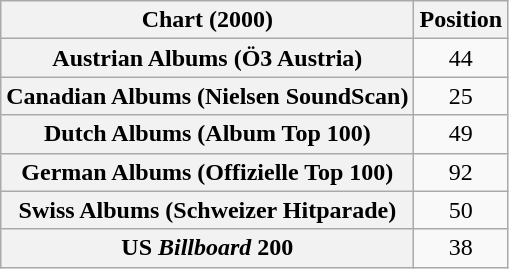<table class="wikitable sortable plainrowheaders">
<tr>
<th>Chart (2000)</th>
<th>Position</th>
</tr>
<tr>
<th scope="row">Austrian Albums (Ö3 Austria)</th>
<td style="text-align:center;">44</td>
</tr>
<tr>
<th scope="row">Canadian Albums (Nielsen SoundScan)</th>
<td style="text-align:center;">25</td>
</tr>
<tr>
<th scope="row">Dutch Albums (Album Top 100)</th>
<td style="text-align:center;">49</td>
</tr>
<tr>
<th scope="row">German Albums (Offizielle Top 100)</th>
<td style="text-align:center;">92</td>
</tr>
<tr>
<th scope="row">Swiss Albums (Schweizer Hitparade)</th>
<td style="text-align:center;">50</td>
</tr>
<tr>
<th scope="row">US <em>Billboard</em> 200</th>
<td style="text-align:center;">38</td>
</tr>
</table>
